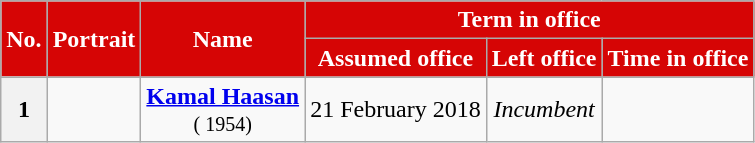<table class="wikitable sortable" style="text-align:center;">
<tr>
<th rowspan=2 style="background-color:#D60505;color:white">No.</th>
<th rowspan=2 style="background-color:#D60505;color:white">Portrait</th>
<th rowspan=2 style="background-color:#D60505;color:white">Name<br></th>
<th colspan=3 style="background-color:#D60505;color:white">Term in office</th>
</tr>
<tr>
<th style="background-color:#D60505;color:white">Assumed office</th>
<th style="background-color:#D60505;color:white">Left office</th>
<th style="background-color:#D60505;color:white">Time in office</th>
</tr>
<tr>
<th>1</th>
<td></td>
<td><strong><a href='#'>Kamal Haasan</a></strong><br><small>( 1954)</small></td>
<td>21 February 2018</td>
<td><em>Incumbent</em></td>
<td></td>
</tr>
</table>
